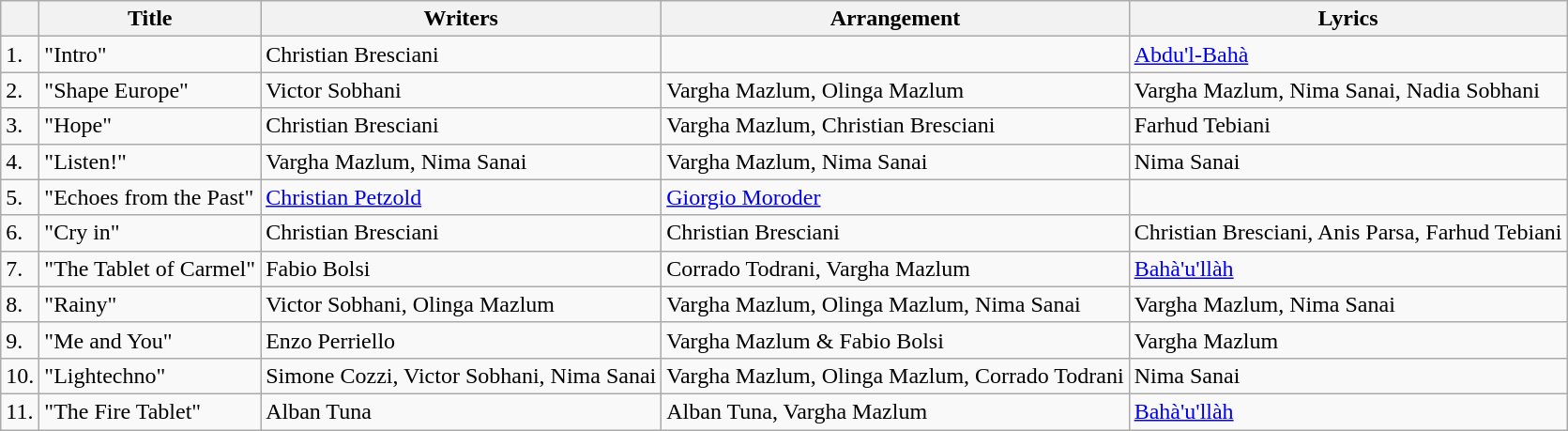<table class="wikitable">
<tr>
<th></th>
<th>Title</th>
<th>Writers</th>
<th>Arrangement</th>
<th>Lyrics</th>
</tr>
<tr>
<td>1.</td>
<td>"Intro"</td>
<td>Christian Bresciani</td>
<td></td>
<td><a href='#'>Abdu'l-Bahà</a></td>
</tr>
<tr>
<td>2.</td>
<td>"Shape Europe"</td>
<td>Victor Sobhani</td>
<td>Vargha Mazlum, Olinga Mazlum</td>
<td>Vargha Mazlum, Nima Sanai, Nadia Sobhani</td>
</tr>
<tr>
<td>3.</td>
<td>"Hope"</td>
<td>Christian Bresciani</td>
<td>Vargha Mazlum, Christian Bresciani</td>
<td>Farhud Tebiani</td>
</tr>
<tr>
<td>4.</td>
<td>"Listen!"</td>
<td>Vargha Mazlum, Nima Sanai</td>
<td>Vargha Mazlum, Nima Sanai</td>
<td>Nima Sanai</td>
</tr>
<tr>
<td>5.</td>
<td>"Echoes from the Past"</td>
<td><a href='#'>Christian Petzold</a></td>
<td><a href='#'>Giorgio Moroder</a></td>
<td></td>
</tr>
<tr>
<td>6.</td>
<td>"Cry in"</td>
<td>Christian Bresciani</td>
<td>Christian Bresciani</td>
<td>Christian Bresciani, Anis Parsa, Farhud Tebiani</td>
</tr>
<tr>
<td>7.</td>
<td>"The Tablet of Carmel"</td>
<td>Fabio Bolsi</td>
<td>Corrado Todrani, Vargha Mazlum</td>
<td><a href='#'>Bahà'u'llàh</a></td>
</tr>
<tr>
<td>8.</td>
<td>"Rainy"</td>
<td>Victor Sobhani, Olinga Mazlum</td>
<td>Vargha Mazlum, Olinga Mazlum, Nima Sanai</td>
<td>Vargha Mazlum, Nima Sanai</td>
</tr>
<tr>
<td>9.</td>
<td>"Me and You"</td>
<td>Enzo Perriello</td>
<td>Vargha Mazlum & Fabio Bolsi</td>
<td>Vargha Mazlum</td>
</tr>
<tr>
<td>10.</td>
<td>"Lightechno"</td>
<td>Simone Cozzi, Victor Sobhani, Nima Sanai</td>
<td>Vargha Mazlum, Olinga Mazlum, Corrado Todrani</td>
<td>Nima Sanai</td>
</tr>
<tr>
<td>11.</td>
<td>"The Fire Tablet"</td>
<td>Alban Tuna</td>
<td>Alban Tuna, Vargha Mazlum</td>
<td><a href='#'>Bahà'u'llàh</a></td>
</tr>
</table>
